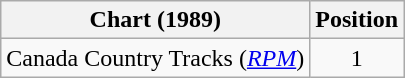<table class="wikitable sortable">
<tr>
<th scope="col">Chart (1989)</th>
<th scope="col">Position</th>
</tr>
<tr>
<td>Canada Country Tracks (<em><a href='#'>RPM</a></em>)</td>
<td align="center">1</td>
</tr>
</table>
